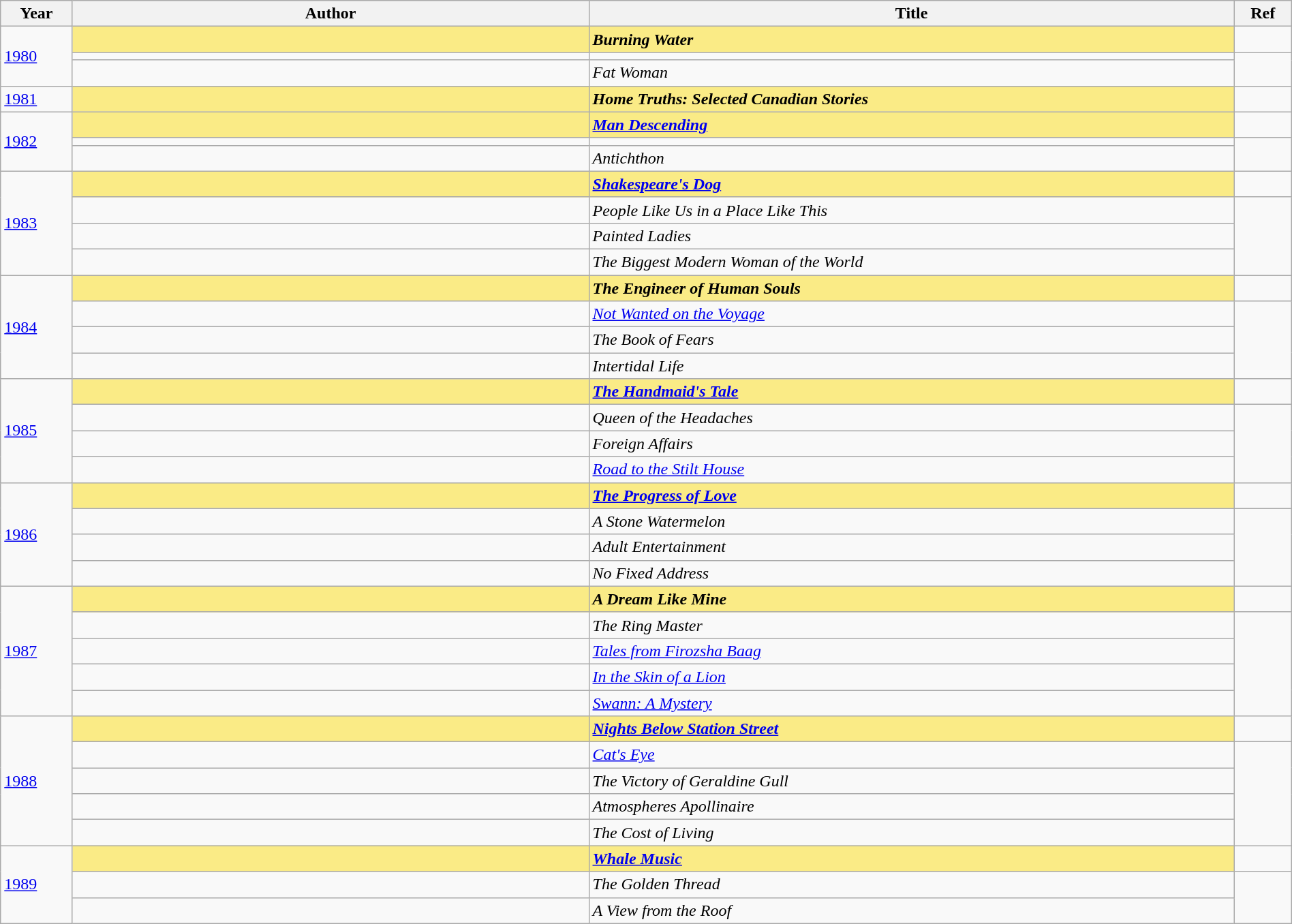<table class="wikitable sortable mw-collapsible" width="100%">
<tr>
<th>Year</th>
<th width="40%">Author</th>
<th width="50%">Title</th>
<th>Ref</th>
</tr>
<tr>
<td rowspan="3"><a href='#'>1980</a></td>
<td style="background:#FAEB86"><strong></strong></td>
<td style="background:#FAEB86"><strong><em>Burning Water</em></strong></td>
<td></td>
</tr>
<tr>
<td></td>
<td><em></em></td>
<td rowspan=2></td>
</tr>
<tr>
<td></td>
<td><em>Fat Woman</em></td>
</tr>
<tr>
<td><a href='#'>1981</a></td>
<td style="background:#FAEB86"><strong> </strong></td>
<td style="background:#FAEB86"><strong><em>Home Truths: Selected Canadian Stories</em></strong></td>
<td></td>
</tr>
<tr>
<td rowspan="3"><a href='#'>1982</a></td>
<td style="background:#FAEB86"><strong></strong></td>
<td style="background:#FAEB86"><strong><em><a href='#'>Man Descending</a></em></strong></td>
<td></td>
</tr>
<tr>
<td></td>
<td><em></em></td>
<td rowspan=2></td>
</tr>
<tr>
<td></td>
<td><em>Antichthon</em></td>
</tr>
<tr>
<td rowspan="4"><a href='#'>1983</a></td>
<td style="background:#FAEB86"><strong></strong></td>
<td style="background:#FAEB86"><strong><em><a href='#'>Shakespeare's Dog</a></em></strong></td>
<td></td>
</tr>
<tr>
<td></td>
<td><em>People Like Us in a Place Like This</em></td>
<td rowspan=3></td>
</tr>
<tr>
<td></td>
<td><em>Painted Ladies</em></td>
</tr>
<tr>
<td></td>
<td><em>The Biggest Modern Woman of the World</em></td>
</tr>
<tr>
<td rowspan="4"><a href='#'>1984</a></td>
<td style="background:#FAEB86"><strong></strong></td>
<td style="background:#FAEB86"><strong><em>The Engineer of Human Souls</em></strong></td>
<td></td>
</tr>
<tr>
<td></td>
<td><em><a href='#'>Not Wanted on the Voyage</a></em></td>
<td rowspan=3></td>
</tr>
<tr>
<td></td>
<td><em>The Book of Fears</em></td>
</tr>
<tr>
<td></td>
<td><em>Intertidal Life</em></td>
</tr>
<tr>
<td rowspan="4"><a href='#'>1985</a></td>
<td style="background:#FAEB86"><strong></strong></td>
<td style="background:#FAEB86"><strong><em><a href='#'>The Handmaid's Tale</a></em></strong></td>
<td></td>
</tr>
<tr>
<td></td>
<td><em>Queen of the Headaches</em></td>
<td rowspan=3></td>
</tr>
<tr>
<td></td>
<td><em>Foreign Affairs</em></td>
</tr>
<tr>
<td></td>
<td><em><a href='#'>Road to the Stilt House</a></em></td>
</tr>
<tr>
<td rowspan="4"><a href='#'>1986</a></td>
<td style="background:#FAEB86"><strong></strong></td>
<td style="background:#FAEB86"><strong><em><a href='#'>The Progress of Love</a></em></strong></td>
<td></td>
</tr>
<tr>
<td></td>
<td><em>A Stone Watermelon</em></td>
<td rowspan=3></td>
</tr>
<tr>
<td></td>
<td><em>Adult Entertainment</em></td>
</tr>
<tr>
<td></td>
<td><em>No Fixed Address</em></td>
</tr>
<tr>
<td rowspan="5"><a href='#'>1987</a></td>
<td style="background:#FAEB86"><strong></strong></td>
<td style="background:#FAEB86"><strong><em>A Dream Like Mine</em></strong></td>
<td></td>
</tr>
<tr>
<td></td>
<td><em>The Ring Master</em></td>
<td rowspan=4></td>
</tr>
<tr>
<td></td>
<td><em><a href='#'>Tales from Firozsha Baag</a></em></td>
</tr>
<tr>
<td></td>
<td><em><a href='#'>In the Skin of a Lion</a></em></td>
</tr>
<tr>
<td></td>
<td><em><a href='#'>Swann: A Mystery</a></em></td>
</tr>
<tr>
<td rowspan="5"><a href='#'>1988</a></td>
<td style="background:#FAEB86"><strong></strong></td>
<td style="background:#FAEB86"><strong><em><a href='#'>Nights Below Station Street</a></em></strong></td>
<td></td>
</tr>
<tr>
<td></td>
<td><em><a href='#'>Cat's Eye</a></em></td>
<td rowspan=4></td>
</tr>
<tr>
<td></td>
<td><em>The Victory of Geraldine Gull</em></td>
</tr>
<tr>
<td></td>
<td><em>Atmospheres Apollinaire</em></td>
</tr>
<tr>
<td></td>
<td><em>The Cost of Living</em></td>
</tr>
<tr>
<td rowspan="3"><a href='#'>1989</a></td>
<td style="background:#FAEB86"><strong></strong></td>
<td style="background:#FAEB86"><strong><em><a href='#'>Whale Music</a></em></strong></td>
<td></td>
</tr>
<tr>
<td></td>
<td><em>The Golden Thread</em></td>
<td rowspan=2></td>
</tr>
<tr>
<td></td>
<td><em>A View from the Roof</em></td>
</tr>
</table>
